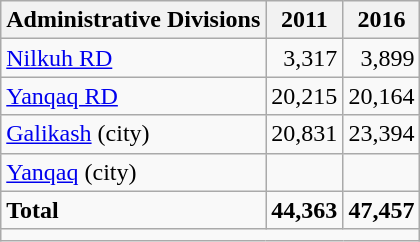<table class="wikitable">
<tr>
<th>Administrative Divisions</th>
<th>2011</th>
<th>2016</th>
</tr>
<tr>
<td><a href='#'>Nilkuh RD</a></td>
<td style="text-align: right;">3,317</td>
<td style="text-align: right;">3,899</td>
</tr>
<tr>
<td><a href='#'>Yanqaq RD</a></td>
<td style="text-align: right;">20,215</td>
<td style="text-align: right;">20,164</td>
</tr>
<tr>
<td><a href='#'>Galikash</a> (city)</td>
<td style="text-align: right;">20,831</td>
<td style="text-align: right;">23,394</td>
</tr>
<tr>
<td><a href='#'>Yanqaq</a> (city)</td>
<td style="text-align: right;"></td>
<td style="text-align: right;"></td>
</tr>
<tr>
<td><strong>Total</strong></td>
<td style="text-align: right;"><strong>44,363</strong></td>
<td style="text-align: right;"><strong>47,457</strong></td>
</tr>
<tr>
<td colspan=3></td>
</tr>
</table>
